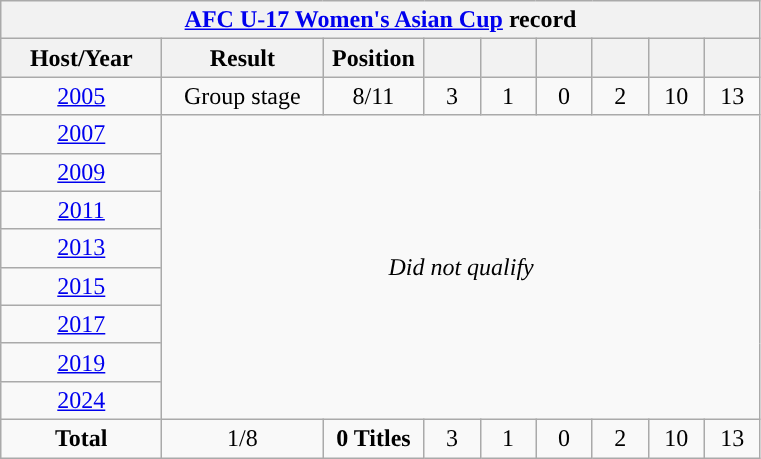<table class="wikitable" style="text-align: center;">
<tr>
<th colspan=9 style="background:color: #0000FF;"><a href='#'>AFC U-17 Women's Asian Cup</a> record</th>
</tr>
<tr>
<th style="width:100px;">Host/Year</th>
<th style="width:100px;">Result</th>
<th style="width:60px;">Position</th>
<th style="width:30px;"></th>
<th style="width:30px;"></th>
<th style="width:30px;"></th>
<th style="width:30px;"></th>
<th style="width:30px;"></th>
<th style="width:30px;"></th>
</tr>
<tr>
<td> <a href='#'>2005</a></td>
<td>Group stage</td>
<td>8/11</td>
<td>3</td>
<td>1</td>
<td>0</td>
<td>2</td>
<td>10</td>
<td>13</td>
</tr>
<tr>
<td> <a href='#'>2007</a></td>
<td rowspan=8 colspan=8><em>Did not qualify</em></td>
</tr>
<tr>
<td> <a href='#'>2009</a></td>
</tr>
<tr>
<td> <a href='#'>2011</a></td>
</tr>
<tr>
<td> <a href='#'>2013</a></td>
</tr>
<tr>
<td> <a href='#'>2015</a></td>
</tr>
<tr>
<td> <a href='#'>2017</a></td>
</tr>
<tr>
<td> <a href='#'>2019</a></td>
</tr>
<tr>
<td> <a href='#'>2024</a></td>
</tr>
<tr>
<td><strong>Total</strong></td>
<td>1/8</td>
<td><strong>0 Titles</strong></td>
<td>3</td>
<td>1</td>
<td>0</td>
<td>2</td>
<td>10</td>
<td>13</td>
</tr>
</table>
